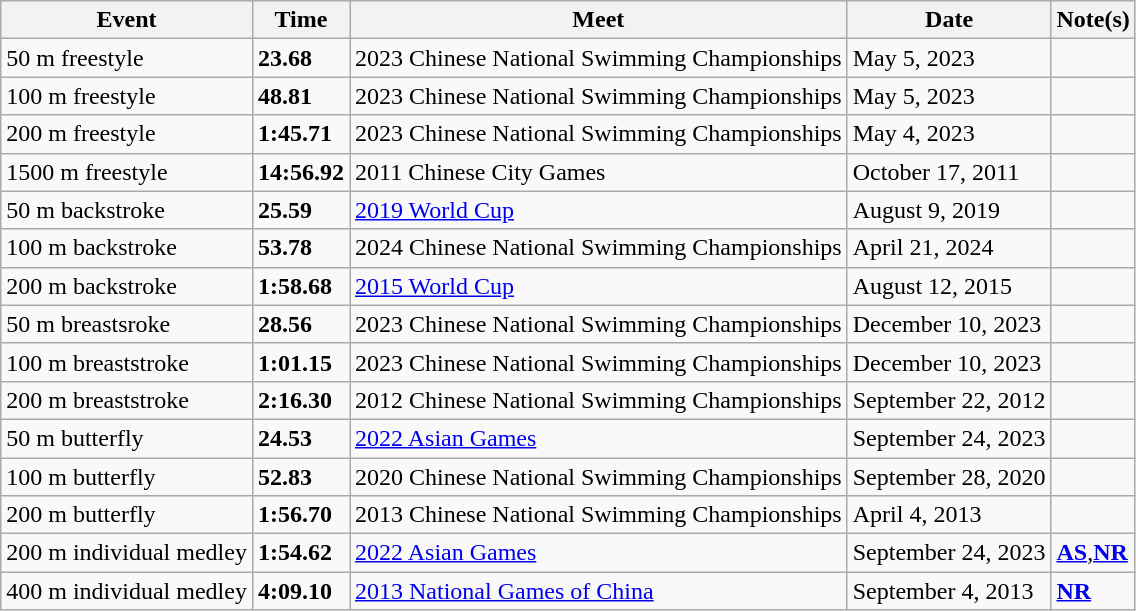<table class="wikitable">
<tr>
<th>Event</th>
<th>Time</th>
<th>Meet</th>
<th>Date</th>
<th>Note(s)</th>
</tr>
<tr>
<td>50 m freestyle</td>
<td><strong>23.68</strong></td>
<td>2023 Chinese National Swimming Championships</td>
<td>May 5, 2023</td>
<td></td>
</tr>
<tr>
<td>100 m freestyle</td>
<td><strong>48.81</strong></td>
<td>2023 Chinese National Swimming Championships</td>
<td>May 5, 2023</td>
<td></td>
</tr>
<tr>
<td>200 m freestyle</td>
<td><strong>1:45.71</strong></td>
<td>2023 Chinese National Swimming Championships</td>
<td>May 4, 2023</td>
<td></td>
</tr>
<tr>
<td>1500 m freestyle</td>
<td><strong>14:56.92</strong></td>
<td>2011 Chinese City Games</td>
<td>October 17, 2011</td>
<td></td>
</tr>
<tr>
<td>50 m backstroke</td>
<td><strong>25.59</strong></td>
<td><a href='#'>2019 World Cup</a></td>
<td>August 9, 2019</td>
<td></td>
</tr>
<tr>
<td>100 m backstroke</td>
<td><strong>53.78</strong></td>
<td>2024 Chinese National Swimming Championships</td>
<td>April 21, 2024</td>
<td></td>
</tr>
<tr>
<td>200 m backstroke</td>
<td><strong>1:58.68</strong></td>
<td><a href='#'>2015 World Cup</a></td>
<td>August 12, 2015</td>
<td></td>
</tr>
<tr>
<td>50 m breastsroke</td>
<td><strong>28.56</strong></td>
<td>2023 Chinese National Swimming Championships</td>
<td>December 10, 2023</td>
<td></td>
</tr>
<tr>
<td>100 m breaststroke</td>
<td><strong>1:01.15</strong></td>
<td>2023 Chinese National Swimming Championships</td>
<td>December 10, 2023</td>
<td></td>
</tr>
<tr>
<td>200 m breaststroke</td>
<td><strong>2:16.30</strong></td>
<td>2012 Chinese National Swimming Championships</td>
<td>September 22, 2012</td>
<td></td>
</tr>
<tr>
<td>50 m butterfly</td>
<td><strong>24.53</strong></td>
<td><a href='#'>2022 Asian Games</a></td>
<td>September 24, 2023</td>
<td></td>
</tr>
<tr>
<td>100 m butterfly</td>
<td><strong>52.83</strong></td>
<td>2020 Chinese National Swimming Championships</td>
<td>September 28, 2020</td>
<td></td>
</tr>
<tr>
<td>200 m butterfly</td>
<td><strong>1:56.70</strong></td>
<td>2013 Chinese National Swimming Championships</td>
<td>April 4, 2013</td>
<td></td>
</tr>
<tr>
<td>200 m individual medley</td>
<td><strong>1:54.62</strong></td>
<td><a href='#'>2022 Asian Games</a></td>
<td>September 24, 2023</td>
<td><strong><a href='#'>AS</a></strong>,<strong><a href='#'>NR</a></strong></td>
</tr>
<tr>
<td>400 m individual medley</td>
<td><strong>4:09.10</strong></td>
<td><a href='#'>2013 National Games of China</a></td>
<td>September 4, 2013</td>
<td><strong><a href='#'>NR</a></strong></td>
</tr>
</table>
